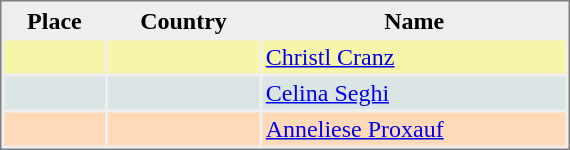<table style="border-style:solid; border-width:1px; border-color:#808080; background-color:#EFEFEF;" cellspacing="2" cellpadding="2" width="380">
<tr align="center" valign="top" bgcolor="#EFEFEF">
<th>Place</th>
<th>Country</th>
<th>Name</th>
</tr>
<tr align="center" valign="top" bgcolor="#F7F6A8">
<th></th>
<td></td>
<td align="left"><a href='#'>Christl Cranz</a></td>
</tr>
<tr align="center" valign="top" bgcolor="#DCE5E5">
<th></th>
<td></td>
<td align="left"><a href='#'>Celina Seghi</a></td>
</tr>
<tr align="center" valign="top" bgcolor="#FFDAB9">
<th></th>
<td></td>
<td align="left"><a href='#'>Anneliese Proxauf</a></td>
</tr>
</table>
